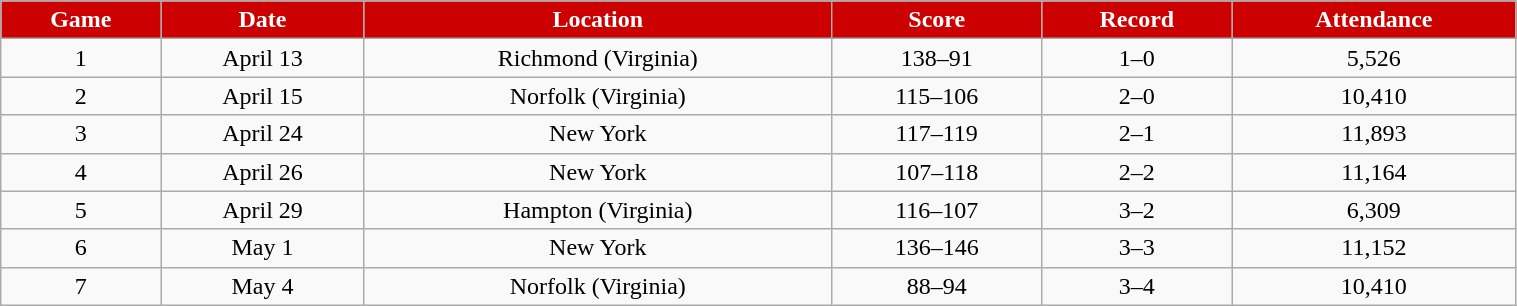<table class="wikitable" style="width:80%;">
<tr style="text-align:center; background:#CC0000; color:#FFFFFF;">
<td><strong>Game</strong></td>
<td><strong>Date</strong></td>
<td><strong>Location</strong></td>
<td><strong>Score</strong></td>
<td><strong>Record</strong></td>
<td><strong>Attendance</strong></td>
</tr>
<tr style="text-align:center;" bgcolor="">
<td>1</td>
<td>April 13</td>
<td>Richmond (Virginia)</td>
<td>138–91</td>
<td>1–0</td>
<td>5,526</td>
</tr>
<tr style="text-align:center;" bgcolor="">
<td>2</td>
<td>April 15</td>
<td>Norfolk (Virginia)</td>
<td>115–106</td>
<td>2–0</td>
<td>10,410</td>
</tr>
<tr style="text-align:center;" bgcolor="">
<td>3</td>
<td>April 24</td>
<td>New York</td>
<td>117–119</td>
<td>2–1</td>
<td>11,893</td>
</tr>
<tr style="text-align:center;" bgcolor="">
<td>4</td>
<td>April 26</td>
<td>New York</td>
<td>107–118</td>
<td>2–2</td>
<td>11,164</td>
</tr>
<tr style="text-align:center;" bgcolor="">
<td>5</td>
<td>April 29</td>
<td>Hampton (Virginia)</td>
<td>116–107</td>
<td>3–2</td>
<td>6,309</td>
</tr>
<tr style="text-align:center;" bgcolor="">
<td>6</td>
<td>May 1</td>
<td>New York</td>
<td>136–146</td>
<td>3–3</td>
<td>11,152</td>
</tr>
<tr style="text-align:center;" bgcolor="">
<td>7</td>
<td>May 4</td>
<td>Norfolk (Virginia)</td>
<td>88–94</td>
<td>3–4</td>
<td>10,410</td>
</tr>
</table>
